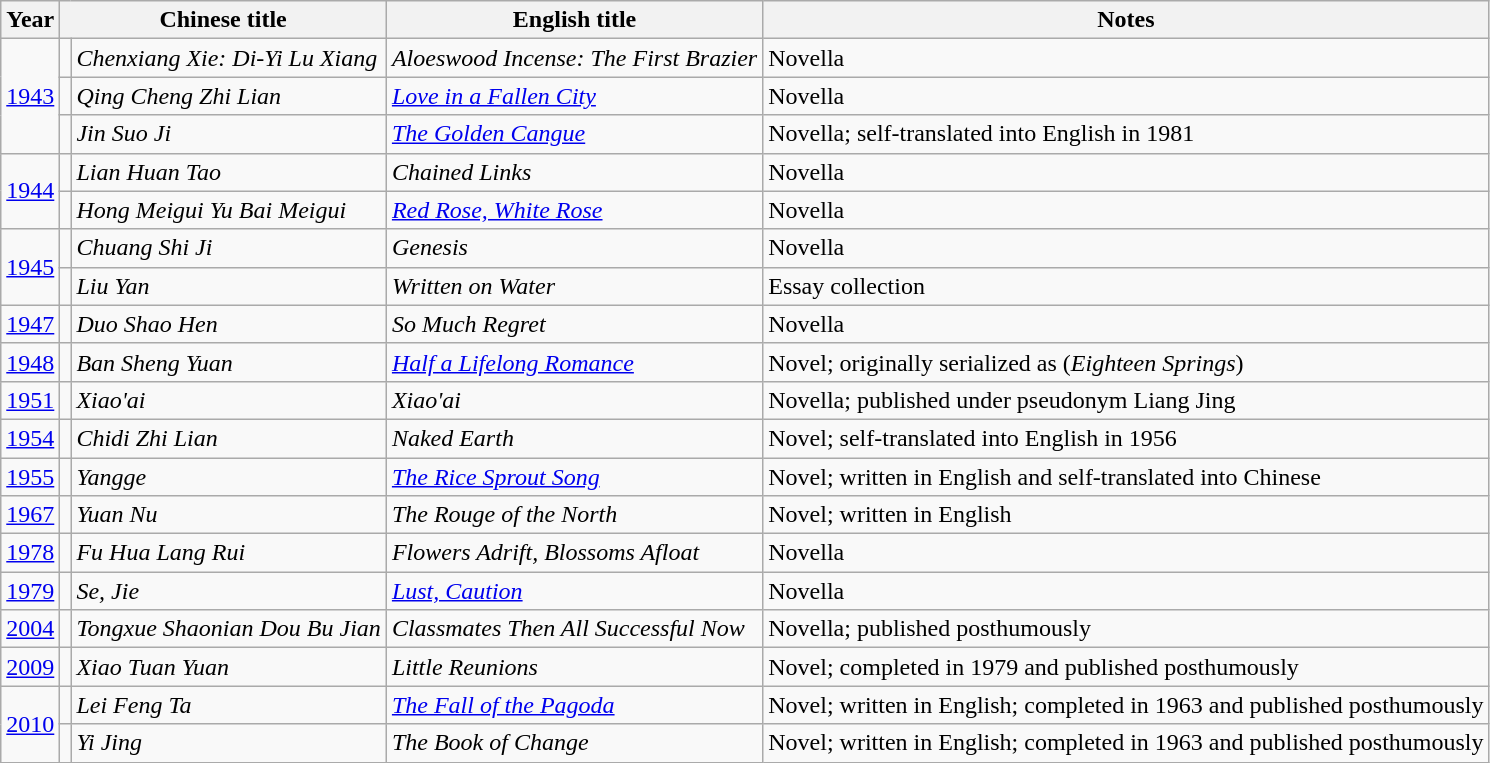<table class="wikitable">
<tr>
<th>Year</th>
<th colspan="2">Chinese title</th>
<th>English title</th>
<th>Notes</th>
</tr>
<tr>
<td rowspan="3"><a href='#'>1943</a></td>
<td></td>
<td><em>Chenxiang Xie: Di-Yi Lu Xiang</em></td>
<td><em>Aloeswood Incense: The First Brazier</em></td>
<td>Novella</td>
</tr>
<tr>
<td></td>
<td><em>Qing Cheng Zhi Lian</em></td>
<td><em><a href='#'>Love in a Fallen City</a></em></td>
<td>Novella</td>
</tr>
<tr>
<td></td>
<td><em>Jin Suo Ji</em></td>
<td><em><a href='#'>The Golden Cangue</a></em></td>
<td>Novella; self-translated into English in 1981</td>
</tr>
<tr>
<td rowspan="2"><a href='#'>1944</a></td>
<td></td>
<td><em>Lian Huan Tao</em></td>
<td><em>Chained Links</em></td>
<td>Novella</td>
</tr>
<tr>
<td></td>
<td><em>Hong Meigui Yu Bai Meigui</em></td>
<td><em><a href='#'>Red Rose, White Rose</a></em></td>
<td>Novella</td>
</tr>
<tr>
<td rowspan="2"><a href='#'>1945</a></td>
<td></td>
<td><em>Chuang Shi Ji</em></td>
<td><em>Genesis</em></td>
<td>Novella</td>
</tr>
<tr>
<td></td>
<td><em>Liu Yan</em></td>
<td><em>Written on Water</em></td>
<td>Essay collection</td>
</tr>
<tr>
<td rowspan="1"><a href='#'>1947</a></td>
<td></td>
<td><em>Duo Shao Hen</em></td>
<td><em>So Much Regret</em></td>
<td>Novella</td>
</tr>
<tr>
<td rowspan="1"><a href='#'>1948</a></td>
<td></td>
<td><em>Ban Sheng Yuan</em></td>
<td><em><a href='#'>Half a Lifelong Romance</a></em></td>
<td>Novel; originally serialized as  (<em>Eighteen Springs</em>)</td>
</tr>
<tr>
<td rowspan="1"><a href='#'>1951</a></td>
<td></td>
<td><em>Xiao'ai</em></td>
<td><em>Xiao'ai</em></td>
<td>Novella; published under pseudonym Liang Jing</td>
</tr>
<tr>
<td rowspan="1"><a href='#'>1954</a></td>
<td></td>
<td><em>Chidi Zhi Lian</em></td>
<td><em>Naked Earth</em></td>
<td>Novel; self-translated into English in 1956</td>
</tr>
<tr>
<td rowspan="1"><a href='#'>1955</a></td>
<td></td>
<td><em>Yangge</em></td>
<td><em><a href='#'>The Rice Sprout Song</a></em></td>
<td>Novel; written in English and self-translated into Chinese</td>
</tr>
<tr>
<td rowspan="1"><a href='#'>1967</a></td>
<td></td>
<td><em>Yuan Nu</em></td>
<td><em>The Rouge of the North</em></td>
<td>Novel; written in English</td>
</tr>
<tr>
<td rowspan="1"><a href='#'>1978</a></td>
<td></td>
<td><em>Fu Hua Lang Rui</em></td>
<td><em>Flowers Adrift, Blossoms Afloat</em></td>
<td>Novella</td>
</tr>
<tr>
<td rowspan="1"><a href='#'>1979</a></td>
<td></td>
<td><em>Se, Jie</em></td>
<td><em><a href='#'>Lust, Caution</a></em></td>
<td>Novella</td>
</tr>
<tr>
<td rowspan="1"><a href='#'>2004</a></td>
<td></td>
<td><em>Tongxue Shaonian Dou Bu Jian</em></td>
<td><em>Classmates Then All Successful Now</em></td>
<td>Novella; published posthumously</td>
</tr>
<tr>
<td rowspan="1"><a href='#'>2009</a></td>
<td></td>
<td><em>Xiao Tuan Yuan</em></td>
<td><em>Little Reunions</em></td>
<td>Novel; completed in 1979 and published posthumously</td>
</tr>
<tr>
<td rowspan="2"><a href='#'>2010</a></td>
<td></td>
<td><em>Lei Feng Ta</em></td>
<td><em><a href='#'>The Fall of the Pagoda</a></em></td>
<td>Novel; written in English; completed in 1963 and published posthumously</td>
</tr>
<tr>
<td></td>
<td><em>Yi Jing</em></td>
<td><em>The Book of Change</em></td>
<td>Novel; written in English; completed in 1963 and published posthumously</td>
</tr>
</table>
